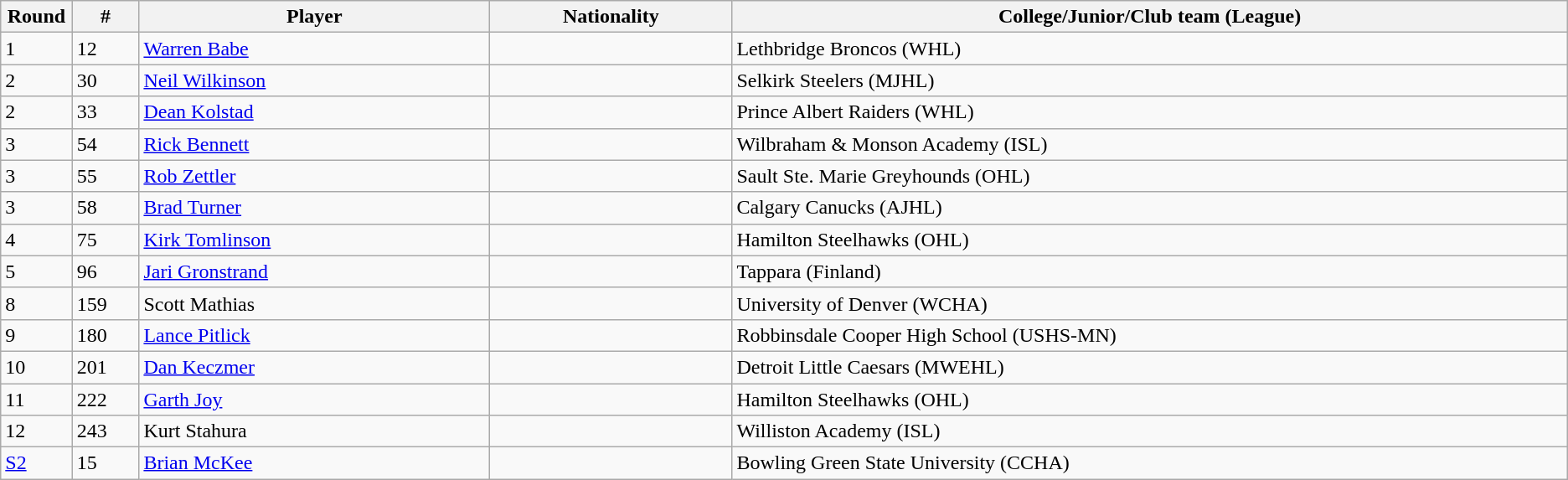<table class="wikitable">
<tr align="center">
<th bgcolor="#DDDDFF" width="4.0%">Round</th>
<th bgcolor="#DDDDFF" width="4.0%">#</th>
<th bgcolor="#DDDDFF" width="21.0%">Player</th>
<th bgcolor="#DDDDFF" width="14.5%">Nationality</th>
<th bgcolor="#DDDDFF" width="50.0%">College/Junior/Club team (League)</th>
</tr>
<tr>
<td>1</td>
<td>12</td>
<td><a href='#'>Warren Babe</a></td>
<td></td>
<td>Lethbridge Broncos (WHL)</td>
</tr>
<tr>
<td>2</td>
<td>30</td>
<td><a href='#'>Neil Wilkinson</a></td>
<td></td>
<td>Selkirk Steelers (MJHL)</td>
</tr>
<tr>
<td>2</td>
<td>33</td>
<td><a href='#'>Dean Kolstad</a></td>
<td></td>
<td>Prince Albert Raiders (WHL)</td>
</tr>
<tr>
<td>3</td>
<td>54</td>
<td><a href='#'>Rick Bennett</a></td>
<td></td>
<td>Wilbraham & Monson Academy (ISL)</td>
</tr>
<tr>
<td>3</td>
<td>55</td>
<td><a href='#'>Rob Zettler</a></td>
<td></td>
<td>Sault Ste. Marie Greyhounds (OHL)</td>
</tr>
<tr>
<td>3</td>
<td>58</td>
<td><a href='#'>Brad Turner</a></td>
<td></td>
<td>Calgary Canucks (AJHL)</td>
</tr>
<tr>
<td>4</td>
<td>75</td>
<td><a href='#'>Kirk Tomlinson</a></td>
<td></td>
<td>Hamilton Steelhawks (OHL)</td>
</tr>
<tr>
<td>5</td>
<td>96</td>
<td><a href='#'>Jari Gronstrand</a></td>
<td></td>
<td>Tappara (Finland)</td>
</tr>
<tr>
<td>8</td>
<td>159</td>
<td>Scott Mathias</td>
<td></td>
<td>University of Denver (WCHA)</td>
</tr>
<tr>
<td>9</td>
<td>180</td>
<td><a href='#'>Lance Pitlick</a></td>
<td></td>
<td>Robbinsdale Cooper High School (USHS-MN)</td>
</tr>
<tr>
<td>10</td>
<td>201</td>
<td><a href='#'>Dan Keczmer</a></td>
<td></td>
<td>Detroit Little Caesars (MWEHL)</td>
</tr>
<tr>
<td>11</td>
<td>222</td>
<td><a href='#'>Garth Joy</a></td>
<td></td>
<td>Hamilton Steelhawks (OHL)</td>
</tr>
<tr>
<td>12</td>
<td>243</td>
<td>Kurt Stahura</td>
<td></td>
<td>Williston Academy (ISL)</td>
</tr>
<tr>
<td><a href='#'>S2</a></td>
<td>15</td>
<td><a href='#'>Brian McKee</a></td>
<td></td>
<td>Bowling Green State University (CCHA)</td>
</tr>
</table>
